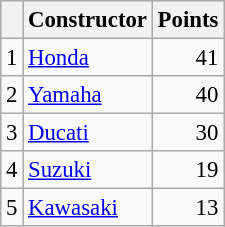<table class="wikitable" style="font-size: 95%;">
<tr>
<th></th>
<th>Constructor</th>
<th>Points</th>
</tr>
<tr>
<td align=center>1</td>
<td> <a href='#'>Honda</a></td>
<td align=right>41</td>
</tr>
<tr>
<td align=center>2</td>
<td> <a href='#'>Yamaha</a></td>
<td align=right>40</td>
</tr>
<tr>
<td align=center>3</td>
<td> <a href='#'>Ducati</a></td>
<td align=right>30</td>
</tr>
<tr>
<td align=center>4</td>
<td> <a href='#'>Suzuki</a></td>
<td align=right>19</td>
</tr>
<tr>
<td align=center>5</td>
<td> <a href='#'>Kawasaki</a></td>
<td align=right>13</td>
</tr>
</table>
